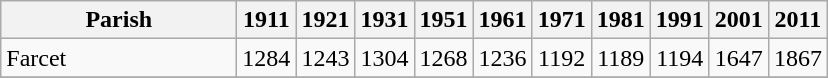<table class="wikitable" style="text-align:center">
<tr>
<th width="150">Parish<br></th>
<th width="30">1911<br></th>
<th width="30">1921<br></th>
<th width="30">1931<br></th>
<th width="30">1951<br></th>
<th width="30">1961<br></th>
<th width="30">1971<br></th>
<th width="30">1981<br></th>
<th width="30">1991<br></th>
<th width="30">2001<br></th>
<th width="30">2011 <br></th>
</tr>
<tr>
<td align=left>Farcet</td>
<td align="center">1284</td>
<td align="center">1243</td>
<td align="center">1304</td>
<td align="center">1268</td>
<td align="center">1236</td>
<td align="center">1192</td>
<td align="center">1189</td>
<td align="center">1194</td>
<td align="center">1647</td>
<td align="center">1867</td>
</tr>
<tr>
</tr>
</table>
